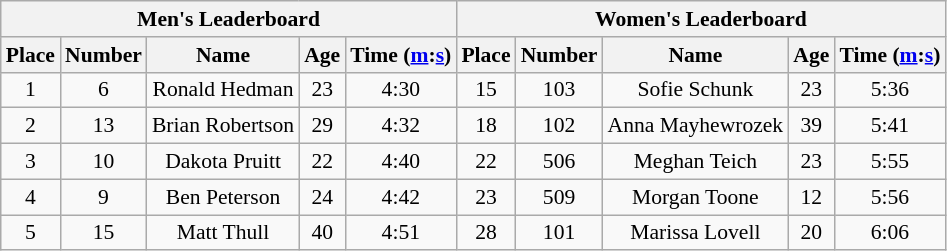<table class="wikitable sortable" style="font-size:90%; text-align:center;">
<tr>
<th colspan="5">Men's Leaderboard</th>
<th colspan="5">Women's Leaderboard</th>
</tr>
<tr>
<th>Place</th>
<th>Number</th>
<th>Name</th>
<th>Age</th>
<th>Time (<a href='#'>m</a>:<a href='#'>s</a>)</th>
<th>Place</th>
<th>Number</th>
<th>Name</th>
<th>Age</th>
<th>Time (<a href='#'>m</a>:<a href='#'>s</a>)</th>
</tr>
<tr>
<td>1</td>
<td>6</td>
<td>Ronald Hedman</td>
<td>23</td>
<td>4:30</td>
<td>15</td>
<td>103</td>
<td>Sofie Schunk</td>
<td>23</td>
<td>5:36</td>
</tr>
<tr>
<td>2</td>
<td>13</td>
<td>Brian Robertson</td>
<td>29</td>
<td>4:32</td>
<td>18</td>
<td>102</td>
<td>Anna Mayhewrozek</td>
<td>39</td>
<td>5:41</td>
</tr>
<tr>
<td>3</td>
<td>10</td>
<td>Dakota Pruitt</td>
<td>22</td>
<td>4:40</td>
<td>22</td>
<td>506</td>
<td>Meghan Teich</td>
<td>23</td>
<td>5:55</td>
</tr>
<tr>
<td>4</td>
<td>9</td>
<td>Ben Peterson</td>
<td>24</td>
<td>4:42</td>
<td>23</td>
<td>509</td>
<td>Morgan Toone</td>
<td>12</td>
<td>5:56</td>
</tr>
<tr>
<td>5</td>
<td>15</td>
<td>Matt Thull</td>
<td>40</td>
<td>4:51</td>
<td>28</td>
<td>101</td>
<td>Marissa Lovell</td>
<td>20</td>
<td>6:06</td>
</tr>
</table>
